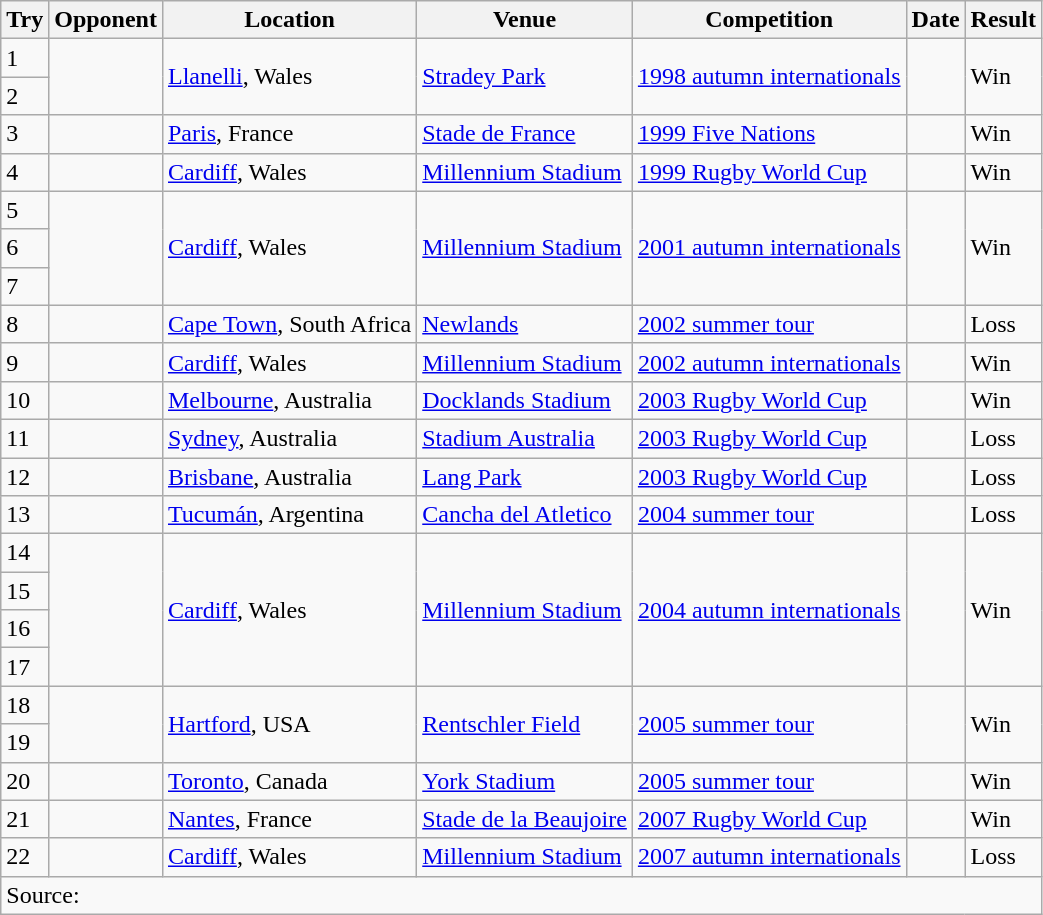<table class="wikitable sortable">
<tr>
<th>Try</th>
<th>Opponent</th>
<th>Location</th>
<th>Venue</th>
<th>Competition</th>
<th>Date</th>
<th>Result</th>
</tr>
<tr>
<td>1</td>
<td rowspan="2"></td>
<td rowspan="2"><a href='#'>Llanelli</a>, Wales</td>
<td rowspan="2"><a href='#'>Stradey Park</a></td>
<td rowspan="2"><a href='#'>1998 autumn internationals</a></td>
<td rowspan="2"></td>
<td rowspan="2">Win</td>
</tr>
<tr>
<td>2</td>
</tr>
<tr>
<td>3</td>
<td></td>
<td><a href='#'>Paris</a>, France</td>
<td><a href='#'>Stade de France</a></td>
<td><a href='#'>1999 Five Nations</a></td>
<td></td>
<td>Win</td>
</tr>
<tr>
<td>4</td>
<td></td>
<td><a href='#'>Cardiff</a>, Wales</td>
<td><a href='#'>Millennium Stadium</a></td>
<td><a href='#'>1999 Rugby World Cup</a></td>
<td></td>
<td>Win</td>
</tr>
<tr>
<td>5</td>
<td rowspan="3"></td>
<td rowspan="3"><a href='#'>Cardiff</a>, Wales</td>
<td rowspan="3"><a href='#'>Millennium Stadium</a></td>
<td rowspan="3"><a href='#'>2001 autumn internationals</a></td>
<td rowspan="3"></td>
<td rowspan="3">Win</td>
</tr>
<tr>
<td>6</td>
</tr>
<tr>
<td>7</td>
</tr>
<tr>
<td>8</td>
<td></td>
<td><a href='#'>Cape Town</a>, South Africa</td>
<td><a href='#'>Newlands</a></td>
<td><a href='#'>2002 summer tour</a></td>
<td></td>
<td>Loss</td>
</tr>
<tr>
<td>9</td>
<td></td>
<td><a href='#'>Cardiff</a>, Wales</td>
<td><a href='#'>Millennium Stadium</a></td>
<td><a href='#'>2002 autumn internationals</a></td>
<td></td>
<td>Win</td>
</tr>
<tr>
<td>10</td>
<td></td>
<td><a href='#'>Melbourne</a>, Australia</td>
<td><a href='#'>Docklands Stadium</a></td>
<td><a href='#'>2003 Rugby World Cup</a></td>
<td></td>
<td>Win</td>
</tr>
<tr>
<td>11</td>
<td></td>
<td><a href='#'>Sydney</a>, Australia</td>
<td><a href='#'>Stadium Australia</a></td>
<td><a href='#'>2003 Rugby World Cup</a></td>
<td></td>
<td>Loss</td>
</tr>
<tr>
<td>12</td>
<td></td>
<td><a href='#'>Brisbane</a>, Australia</td>
<td><a href='#'>Lang Park</a></td>
<td><a href='#'>2003 Rugby World Cup</a></td>
<td></td>
<td>Loss</td>
</tr>
<tr>
<td>13</td>
<td></td>
<td><a href='#'>Tucumán</a>, Argentina</td>
<td><a href='#'>Cancha del Atletico</a></td>
<td><a href='#'>2004 summer tour</a></td>
<td></td>
<td>Loss</td>
</tr>
<tr>
<td>14</td>
<td rowspan="4"></td>
<td rowspan="4"><a href='#'>Cardiff</a>, Wales</td>
<td rowspan="4"><a href='#'>Millennium Stadium</a></td>
<td rowspan="4"><a href='#'>2004 autumn internationals</a></td>
<td rowspan="4"></td>
<td rowspan="4">Win</td>
</tr>
<tr>
<td>15</td>
</tr>
<tr>
<td>16</td>
</tr>
<tr>
<td>17</td>
</tr>
<tr>
<td>18</td>
<td rowspan="2"></td>
<td rowspan="2"><a href='#'>Hartford</a>, USA</td>
<td rowspan="2"><a href='#'>Rentschler Field</a></td>
<td rowspan="2"><a href='#'>2005 summer tour</a></td>
<td rowspan="2"></td>
<td rowspan="2">Win</td>
</tr>
<tr>
<td>19</td>
</tr>
<tr>
<td>20</td>
<td></td>
<td><a href='#'>Toronto</a>, Canada</td>
<td><a href='#'>York Stadium</a></td>
<td><a href='#'>2005 summer tour</a></td>
<td></td>
<td>Win</td>
</tr>
<tr>
<td>21</td>
<td></td>
<td><a href='#'>Nantes</a>, France</td>
<td><a href='#'>Stade de la Beaujoire</a></td>
<td><a href='#'>2007 Rugby World Cup</a></td>
<td></td>
<td>Win</td>
</tr>
<tr>
<td>22</td>
<td></td>
<td><a href='#'>Cardiff</a>, Wales</td>
<td><a href='#'>Millennium Stadium</a></td>
<td><a href='#'>2007 autumn internationals</a></td>
<td></td>
<td>Loss</td>
</tr>
<tr>
<td colspan="7">Source:</td>
</tr>
</table>
